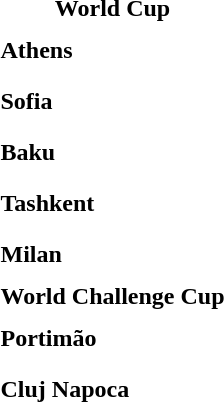<table>
<tr>
<td colspan="4" style="text-align:center;"><strong>World Cup</strong></td>
</tr>
<tr>
<th scope=row style="text-align:left">Athens</th>
<td style="height:30px;"></td>
<td style="height:30px;"></td>
<td style="height:30px;"></td>
</tr>
<tr>
<th scope=row style="text-align:left">Sofia</th>
<td style="height:30px;"></td>
<td style="height:30px;"></td>
<td style="height:30px;"></td>
</tr>
<tr>
<th scope=row style="text-align:left">Baku</th>
<td style="height:30px;"></td>
<td style="height:30px;"></td>
<td style="height:30px;"></td>
</tr>
<tr>
<th scope=row style="text-align:left">Tashkent</th>
<td style="height:30px;"></td>
<td style="height:30px;"></td>
<td style="height:30px;"></td>
</tr>
<tr>
<th scope=row style="text-align:left">Milan</th>
<td style="height:30px;"></td>
<td style="height:30px;"></td>
<td style="height:30px;"></td>
</tr>
<tr>
<td colspan="4" style="text-align:center;"><strong>World Challenge Cup</strong></td>
</tr>
<tr>
<th scope=row style="text-align:left">Portimão</th>
<td style="height:30px;"></td>
<td style="height:30px;"></td>
<td style="height:30px;"></td>
</tr>
<tr>
<th scope=row style="text-align:left">Cluj Napoca</th>
<td style="height:30px;"></td>
<td style="height:30px;"></td>
<td style="height:30px;"></td>
</tr>
<tr>
</tr>
</table>
